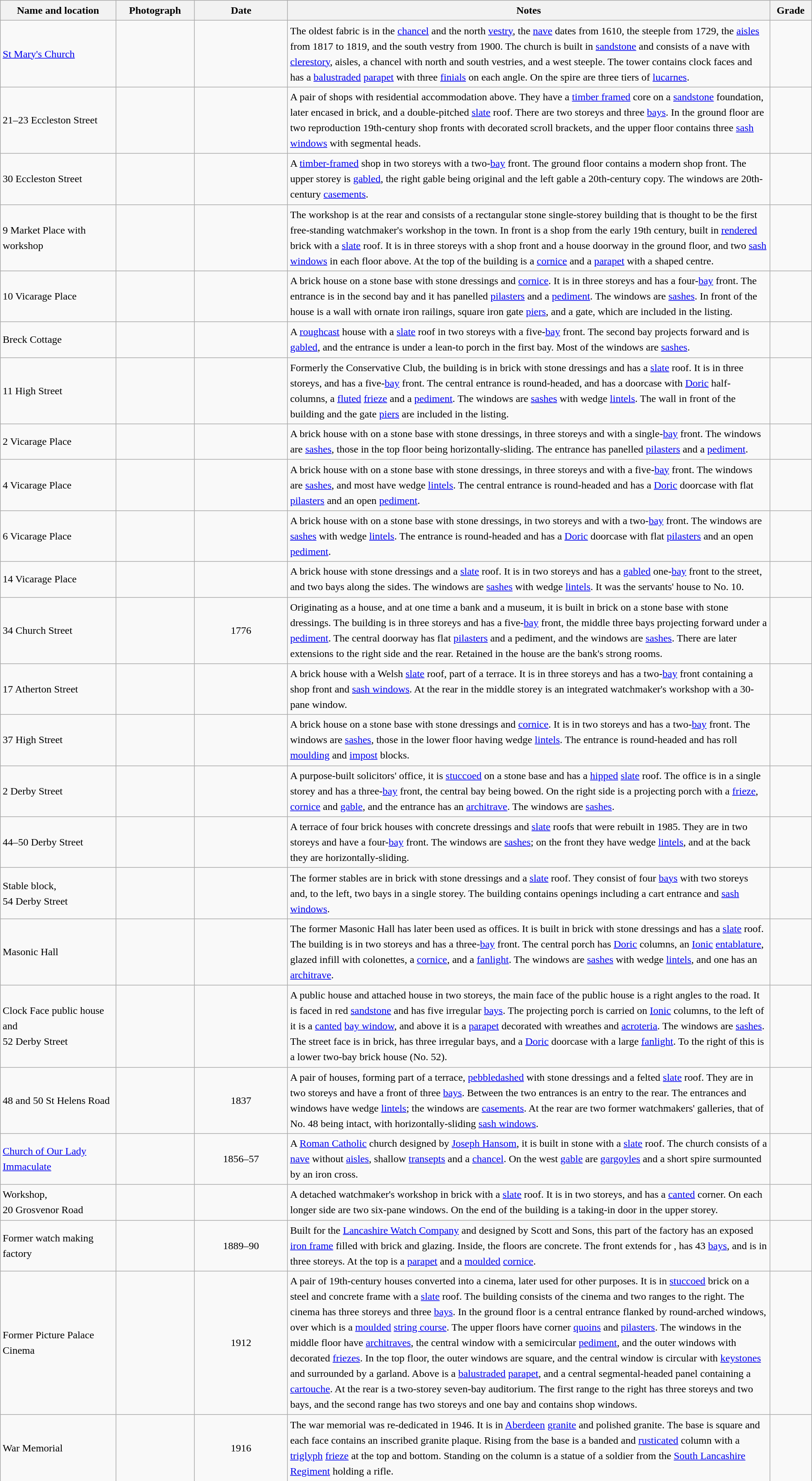<table class="wikitable sortable plainrowheaders" style="width:100%;border:0px;text-align:left;line-height:150%;">
<tr>
<th scope="col"  style="width:150px">Name and location</th>
<th scope="col"  style="width:100px" class="unsortable">Photograph</th>
<th scope="col"  style="width:120px">Date</th>
<th scope="col"  style="width:650px" class="unsortable">Notes</th>
<th scope="col"  style="width:50px">Grade</th>
</tr>
<tr>
<td><a href='#'>St Mary's Church</a><br><small></small></td>
<td></td>
<td align="center"></td>
<td>The oldest fabric is in the <a href='#'>chancel</a> and the north <a href='#'>vestry</a>, the <a href='#'>nave</a> dates from 1610, the steeple from 1729, the <a href='#'>aisles</a> from 1817 to 1819, and the south vestry from 1900.  The church is built in <a href='#'>sandstone</a> and consists of a nave with <a href='#'>clerestory</a>, aisles, a chancel with north and south vestries, and a west steeple.  The tower contains clock faces and has a <a href='#'>balustraded</a> <a href='#'>parapet</a> with three <a href='#'>finials</a> on each angle.  On the spire are three tiers of <a href='#'>lucarnes</a>.</td>
<td align="center" ></td>
</tr>
<tr>
<td>21–23 Eccleston Street<br><small></small></td>
<td></td>
<td align="center"></td>
<td>A pair of shops with residential accommodation above.  They have a <a href='#'>timber framed</a> core on a <a href='#'>sandstone</a> foundation, later encased in brick, and a double-pitched <a href='#'>slate</a> roof.   There are two storeys and three <a href='#'>bays</a>.  In the ground floor are two reproduction 19th-century shop fronts with decorated scroll brackets, and the upper floor contains three <a href='#'>sash windows</a> with segmental heads.</td>
<td align="center" ></td>
</tr>
<tr>
<td>30 Eccleston Street<br><small></small></td>
<td></td>
<td align="center"></td>
<td>A <a href='#'>timber-framed</a> shop in two storeys with a two-<a href='#'>bay</a> front.  The ground floor contains a modern shop front.  The upper storey is <a href='#'>gabled</a>, the right gable being original and the left gable a 20th-century copy.  The windows are 20th-century <a href='#'>casements</a>.</td>
<td align="center" ></td>
</tr>
<tr>
<td>9 Market Place with workshop<br><small></small></td>
<td></td>
<td align="center"></td>
<td>The workshop is at the rear and consists of a rectangular stone single-storey building that is thought to be the first free-standing watchmaker's workshop in the town.  In front is a shop from the early 19th century, built in <a href='#'>rendered</a> brick with a <a href='#'>slate</a> roof.  It is in three storeys with a shop front and a house doorway in the ground floor, and two <a href='#'>sash windows</a> in each floor above.  At the top of the building is a <a href='#'>cornice</a> and a <a href='#'>parapet</a> with a shaped centre.</td>
<td align="center" ></td>
</tr>
<tr>
<td>10 Vicarage Place<br><small></small></td>
<td></td>
<td align="center"></td>
<td>A brick house on a stone base with stone dressings and <a href='#'>cornice</a>.  It is in three storeys and has a four-<a href='#'>bay</a> front.  The entrance is in the second bay and it has panelled <a href='#'>pilasters</a> and a <a href='#'>pediment</a>.  The windows are <a href='#'>sashes</a>.  In front of the house is a wall with ornate iron railings, square iron gate <a href='#'>piers</a>, and a gate, which are included in the listing.</td>
<td align="center" ></td>
</tr>
<tr>
<td>Breck Cottage<br><small></small></td>
<td></td>
<td align="center"></td>
<td>A <a href='#'>roughcast</a> house with a <a href='#'>slate</a> roof in two storeys with a five-<a href='#'>bay</a> front.  The second bay projects forward and is <a href='#'>gabled</a>, and the entrance is under a lean-to porch in the first bay.  Most of the windows are <a href='#'>sashes</a>.</td>
<td align="center" ></td>
</tr>
<tr>
<td>11 High Street<br><small></small></td>
<td></td>
<td align="center"></td>
<td>Formerly the Conservative Club, the building is in brick with stone dressings and has a <a href='#'>slate</a> roof.  It is in three storeys, and has a five-<a href='#'>bay</a> front.  The central entrance is round-headed, and has a doorcase with <a href='#'>Doric</a> half-columns, a <a href='#'>fluted</a> <a href='#'>frieze</a> and a <a href='#'>pediment</a>.  The windows are <a href='#'>sashes</a> with wedge <a href='#'>lintels</a>.  The wall in front of the building and the gate <a href='#'>piers</a> are included in the listing.</td>
<td align="center" ></td>
</tr>
<tr>
<td>2 Vicarage Place<br><small></small></td>
<td></td>
<td align="center"></td>
<td>A brick house with on a stone base with stone dressings, in three storeys and with a single-<a href='#'>bay</a> front.  The windows are <a href='#'>sashes</a>, those in the top floor being horizontally-sliding.  The entrance has panelled <a href='#'>pilasters</a> and a <a href='#'>pediment</a>.</td>
<td align="center" ></td>
</tr>
<tr>
<td>4 Vicarage Place<br><small></small></td>
<td></td>
<td align="center"></td>
<td>A brick house with on a stone base with stone dressings, in three storeys and with a five-<a href='#'>bay</a> front.  The windows are <a href='#'>sashes</a>, and most have wedge <a href='#'>lintels</a>.  The central entrance is round-headed and has a <a href='#'>Doric</a> doorcase with flat <a href='#'>pilasters</a> and an open <a href='#'>pediment</a>.</td>
<td align="center" ></td>
</tr>
<tr>
<td>6 Vicarage Place<br><small></small></td>
<td></td>
<td align="center"></td>
<td>A brick house with on a stone base with stone dressings, in two storeys and with a two-<a href='#'>bay</a> front.  The windows are <a href='#'>sashes</a> with wedge <a href='#'>lintels</a>.  The entrance is round-headed and has a <a href='#'>Doric</a> doorcase with flat <a href='#'>pilasters</a> and an open <a href='#'>pediment</a>.</td>
<td align="center" ></td>
</tr>
<tr>
<td>14 Vicarage Place<br><small></small></td>
<td></td>
<td align="center"></td>
<td>A brick house with stone dressings and a <a href='#'>slate</a> roof.  It is in two storeys and has a <a href='#'>gabled</a> one-<a href='#'>bay</a> front to the street, and two bays along the sides.  The windows are <a href='#'>sashes</a> with wedge <a href='#'>lintels</a>.  It was the servants' house to No. 10.</td>
<td align="center" ></td>
</tr>
<tr>
<td>34 Church Street<br><small></small></td>
<td></td>
<td align="center">1776</td>
<td>Originating as a house, and at one time a bank and a museum, it is built in brick on a stone base with stone dressings.  The building is in three storeys and has a five-<a href='#'>bay</a> front, the middle three bays projecting forward under a <a href='#'>pediment</a>.  The central doorway has flat <a href='#'>pilasters</a> and a pediment, and the windows are <a href='#'>sashes</a>.  There are later extensions to the right side and the rear.  Retained in the house are the bank's strong rooms.</td>
<td align="center" ></td>
</tr>
<tr>
<td>17 Atherton Street<br><small></small></td>
<td></td>
<td align="center"></td>
<td>A brick house with a Welsh <a href='#'>slate</a> roof, part of a terrace.  It is in three storeys and has a two-<a href='#'>bay</a> front containing a shop front and <a href='#'>sash windows</a>.  At the rear in the middle storey is an integrated watchmaker's workshop with a 30-pane window.</td>
<td align="center" ></td>
</tr>
<tr>
<td>37 High Street<br><small></small></td>
<td></td>
<td align="center"></td>
<td>A brick house on a stone base with stone dressings and <a href='#'>cornice</a>.  It is in two storeys and has a two-<a href='#'>bay</a> front.  The windows are <a href='#'>sashes</a>, those in the lower floor having wedge <a href='#'>lintels</a>.  The entrance is round-headed and has roll <a href='#'>moulding</a> and <a href='#'>impost</a> blocks.</td>
<td align="center" ></td>
</tr>
<tr>
<td>2 Derby Street<br><small></small></td>
<td></td>
<td align="center"></td>
<td>A purpose-built solicitors' office, it is <a href='#'>stuccoed</a> on a stone base and has a <a href='#'>hipped</a> <a href='#'>slate</a> roof.  The office is in a single storey and has a three-<a href='#'>bay</a> front, the central bay being bowed.  On the right side is a projecting porch with a <a href='#'>frieze</a>, <a href='#'>cornice</a> and <a href='#'>gable</a>, and the entrance has an <a href='#'>architrave</a>.  The windows are <a href='#'>sashes</a>.</td>
<td align="center" ></td>
</tr>
<tr>
<td>44–50 Derby Street<br><small></small></td>
<td></td>
<td align="center"></td>
<td>A terrace of four brick houses with concrete dressings and <a href='#'>slate</a> roofs that were rebuilt in 1985.  They are in two storeys and have a four-<a href='#'>bay</a> front.  The windows are <a href='#'>sashes</a>; on the front they have wedge <a href='#'>lintels</a>, and at the back they are horizontally-sliding.</td>
<td align="center" ></td>
</tr>
<tr>
<td>Stable block,<br>54 Derby Street<br><small></small></td>
<td></td>
<td align="center"></td>
<td>The former stables are in brick with stone dressings and a <a href='#'>slate</a> roof.  They consist of four <a href='#'>bays</a> with two storeys and, to the left, two bays in a single storey.  The building contains openings including a cart entrance and <a href='#'>sash windows</a>.</td>
<td align="center" ></td>
</tr>
<tr>
<td>Masonic Hall<br><small></small></td>
<td></td>
<td align="center"></td>
<td>The former Masonic Hall has later been used as offices.  It is built in brick with stone dressings and has a <a href='#'>slate</a> roof.  The building is in two storeys and has a three-<a href='#'>bay</a> front.  The central porch has <a href='#'>Doric</a> columns, an <a href='#'>Ionic</a> <a href='#'>entablature</a>, glazed infill with colonettes, a <a href='#'>cornice</a>, and a <a href='#'>fanlight</a>.  The windows are <a href='#'>sashes</a> with wedge <a href='#'>lintels</a>, and one has an <a href='#'>architrave</a>.</td>
<td align="center" ></td>
</tr>
<tr>
<td>Clock Face public house and<br>52 Derby Street<br><small></small></td>
<td></td>
<td align="center"></td>
<td>A public house and attached house in two storeys, the main face of the public house is a right angles to the road.  It is faced in red <a href='#'>sandstone</a> and has five irregular <a href='#'>bays</a>.  The projecting porch is carried on <a href='#'>Ionic</a> columns, to the left of it is a <a href='#'>canted</a> <a href='#'>bay window</a>, and above it is a <a href='#'>parapet</a> decorated with wreathes and <a href='#'>acroteria</a>.  The windows are <a href='#'>sashes</a>.  The street face is in brick, has three irregular bays, and a <a href='#'>Doric</a> doorcase with a large <a href='#'>fanlight</a>.  To the right of this is a lower two-bay brick house (No. 52).</td>
<td align="center" ></td>
</tr>
<tr>
<td>48 and 50 St Helens Road<br><small></small></td>
<td></td>
<td align="center">1837</td>
<td>A pair of houses, forming part of a terrace, <a href='#'>pebbledashed</a> with stone dressings and a felted <a href='#'>slate</a> roof.  They are in two storeys and have a front of three <a href='#'>bays</a>.  Between the two entrances is an entry to the rear.  The entrances and windows have wedge <a href='#'>lintels</a>; the windows are <a href='#'>casements</a>.  At the rear are two former watchmakers' galleries, that of No. 48 being intact, with horizontally-sliding <a href='#'>sash windows</a>.</td>
<td align="center" ></td>
</tr>
<tr>
<td><a href='#'>Church of Our Lady Immaculate</a><br><small></small></td>
<td></td>
<td align="center">1856–57</td>
<td>A <a href='#'>Roman Catholic</a> church designed by <a href='#'>Joseph Hansom</a>, it is built in stone with a <a href='#'>slate</a> roof.  The church consists of a <a href='#'>nave</a> without <a href='#'>aisles</a>, shallow <a href='#'>transepts</a> and a <a href='#'>chancel</a>.  On the west <a href='#'>gable</a> are <a href='#'>gargoyles</a> and a short spire surmounted by an iron cross.</td>
<td align="center" ></td>
</tr>
<tr>
<td>Workshop,<br>20 Grosvenor Road<br><small></small></td>
<td></td>
<td align="center"></td>
<td>A detached watchmaker's workshop in brick with a <a href='#'>slate</a> roof.  It is in two storeys, and has a <a href='#'>canted</a> corner.  On each longer side are two six-pane windows.  On the end of the building is a taking-in door in the upper storey.</td>
<td align="center" ></td>
</tr>
<tr>
<td>Former watch making factory<br><small></small></td>
<td></td>
<td align="center">1889–90</td>
<td>Built for the <a href='#'>Lancashire Watch Company</a> and designed by Scott and Sons, this part of the factory has an exposed <a href='#'>iron frame</a> filled with brick and glazing.  Inside, the floors are concrete.  The front extends for , has 43 <a href='#'>bays</a>, and is in three storeys.  At the top is a <a href='#'>parapet</a> and a <a href='#'>moulded</a> <a href='#'>cornice</a>.</td>
<td align="center" ></td>
</tr>
<tr>
<td>Former Picture Palace Cinema<br><small></small></td>
<td></td>
<td align="center">1912</td>
<td>A pair of 19th-century houses converted into a cinema, later used for other purposes.  It is in <a href='#'>stuccoed</a> brick on a steel and concrete frame with a <a href='#'>slate</a> roof.  The building consists of the cinema and two ranges to the right.  The cinema has three storeys and three <a href='#'>bays</a>.  In the ground floor is a central entrance flanked by round-arched windows, over which is a <a href='#'>moulded</a> <a href='#'>string course</a>.  The upper floors have corner <a href='#'>quoins</a> and <a href='#'>pilasters</a>.  The windows in the middle floor have <a href='#'>architraves</a>, the central window with a semicircular <a href='#'>pediment</a>, and the outer windows with decorated <a href='#'>friezes</a>.  In the top floor, the outer windows are square, and the central window is circular with <a href='#'>keystones</a> and surrounded by a garland.  Above is a <a href='#'>balustraded</a> <a href='#'>parapet</a>, and a central segmental-headed panel containing a <a href='#'>cartouche</a>.  At the rear is a two-storey seven-bay auditorium.  The first range to the right has three storeys and two bays, and the second range has two storeys and one bay and contains shop windows.</td>
<td align="center" ></td>
</tr>
<tr>
<td>War Memorial<br><small></small></td>
<td></td>
<td align="center">1916</td>
<td>The war memorial was re-dedicated in 1946.  It is in <a href='#'>Aberdeen</a> <a href='#'>granite</a> and polished granite.  The base is square and each face contains an inscribed granite plaque.  Rising from the base is a banded and <a href='#'>rusticated</a> column with a <a href='#'>triglyph</a> <a href='#'>frieze</a> at the top and bottom.  Standing on the column is a statue of a soldier from the <a href='#'>South Lancashire Regiment</a> holding a rifle.</td>
<td align="center" ></td>
</tr>
<tr>
</tr>
</table>
